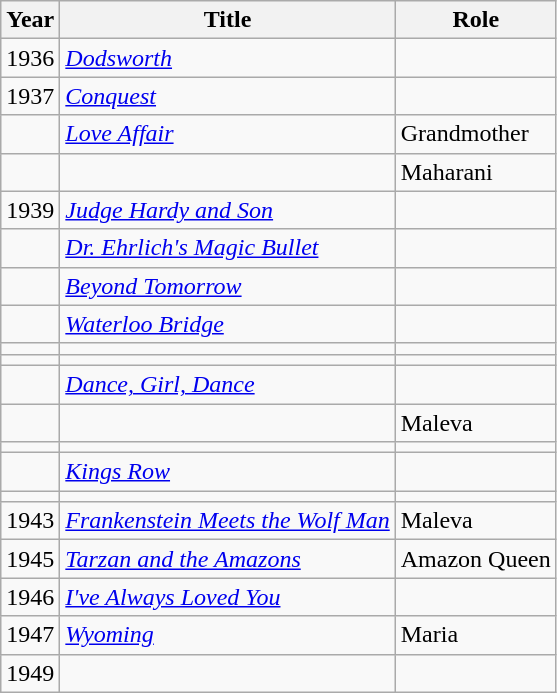<table class="wikitable sortable">
<tr>
<th>Year</th>
<th>Title</th>
<th>Role</th>
</tr>
<tr>
<td>1936</td>
<td><em><a href='#'>Dodsworth</a></em></td>
<td></td>
</tr>
<tr>
<td>1937</td>
<td><em><a href='#'>Conquest</a></em></td>
<td></td>
</tr>
<tr>
<td></td>
<td><em><a href='#'>Love Affair</a></em></td>
<td>Grandmother</td>
</tr>
<tr>
<td></td>
<td><em></em></td>
<td>Maharani</td>
</tr>
<tr>
<td>1939</td>
<td><em><a href='#'>Judge Hardy and Son</a></em></td>
<td></td>
</tr>
<tr>
<td></td>
<td><em><a href='#'>Dr. Ehrlich's Magic Bullet</a></em></td>
<td></td>
</tr>
<tr>
<td></td>
<td><em><a href='#'>Beyond Tomorrow</a></em></td>
<td></td>
</tr>
<tr>
<td></td>
<td><em><a href='#'>Waterloo Bridge</a></em></td>
<td></td>
</tr>
<tr>
<td></td>
<td><em></em></td>
<td></td>
</tr>
<tr>
<td></td>
<td><em></em></td>
<td></td>
</tr>
<tr>
<td></td>
<td><em><a href='#'>Dance, Girl, Dance</a></em></td>
<td></td>
</tr>
<tr>
<td></td>
<td><em></em></td>
<td>Maleva</td>
</tr>
<tr>
<td></td>
<td><em></em></td>
<td></td>
</tr>
<tr>
<td></td>
<td><em><a href='#'>Kings Row</a></em></td>
<td></td>
</tr>
<tr>
<td></td>
<td><em></em></td>
<td></td>
</tr>
<tr>
<td>1943</td>
<td><em><a href='#'>Frankenstein Meets the Wolf Man</a></em></td>
<td>Maleva</td>
</tr>
<tr>
<td>1945</td>
<td><em><a href='#'>Tarzan and the Amazons</a></em></td>
<td>Amazon Queen</td>
</tr>
<tr>
<td>1946</td>
<td><em><a href='#'>I've Always Loved You</a></em></td>
<td></td>
</tr>
<tr>
<td>1947</td>
<td><em><a href='#'>Wyoming</a></em></td>
<td>Maria</td>
</tr>
<tr>
<td>1949</td>
<td><em></em></td>
<td></td>
</tr>
</table>
